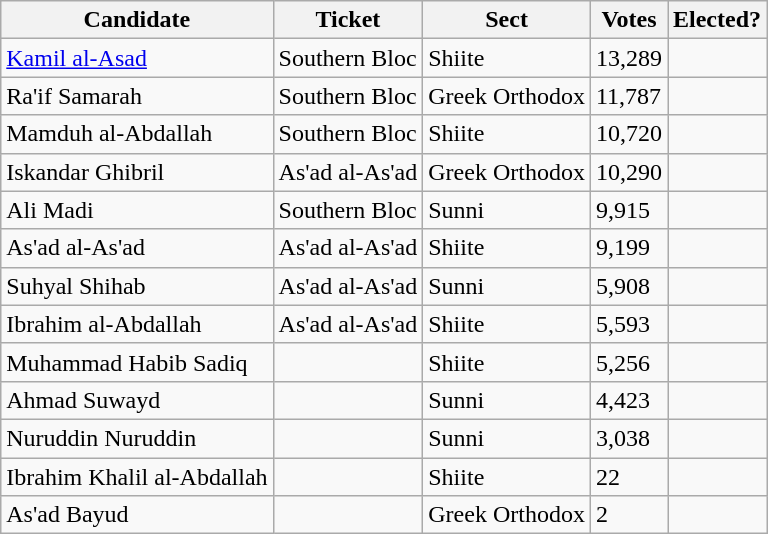<table class=wikitable>
<tr>
<th>Candidate</th>
<th>Ticket</th>
<th>Sect</th>
<th>Votes</th>
<th>Elected?</th>
</tr>
<tr>
<td><a href='#'>Kamil al-Asad</a></td>
<td>Southern Bloc</td>
<td>Shiite</td>
<td>13,289</td>
<td></td>
</tr>
<tr>
<td>Ra'if Samarah</td>
<td>Southern Bloc</td>
<td>Greek Orthodox</td>
<td>11,787</td>
<td></td>
</tr>
<tr>
<td>Mamduh al-Abdallah</td>
<td>Southern Bloc</td>
<td>Shiite</td>
<td>10,720</td>
<td></td>
</tr>
<tr>
<td>Iskandar Ghibril</td>
<td>As'ad al-As'ad</td>
<td>Greek Orthodox</td>
<td>10,290</td>
<td></td>
</tr>
<tr>
<td>Ali Madi</td>
<td>Southern Bloc</td>
<td>Sunni</td>
<td>9,915</td>
<td></td>
</tr>
<tr>
<td>As'ad al-As'ad</td>
<td>As'ad al-As'ad</td>
<td>Shiite</td>
<td>9,199</td>
<td></td>
</tr>
<tr>
<td>Suhyal Shihab</td>
<td>As'ad al-As'ad</td>
<td>Sunni</td>
<td>5,908</td>
<td></td>
</tr>
<tr>
<td>Ibrahim al-Abdallah</td>
<td>As'ad al-As'ad</td>
<td>Shiite</td>
<td>5,593</td>
<td></td>
</tr>
<tr>
<td>Muhammad Habib Sadiq</td>
<td></td>
<td>Shiite</td>
<td>5,256</td>
<td></td>
</tr>
<tr>
<td>Ahmad Suwayd</td>
<td></td>
<td>Sunni</td>
<td>4,423</td>
<td></td>
</tr>
<tr>
<td>Nuruddin Nuruddin</td>
<td></td>
<td>Sunni</td>
<td>3,038</td>
<td></td>
</tr>
<tr>
<td>Ibrahim Khalil al-Abdallah</td>
<td></td>
<td>Shiite</td>
<td>22</td>
<td></td>
</tr>
<tr>
<td>As'ad Bayud</td>
<td></td>
<td>Greek Orthodox</td>
<td>2</td>
<td></td>
</tr>
</table>
